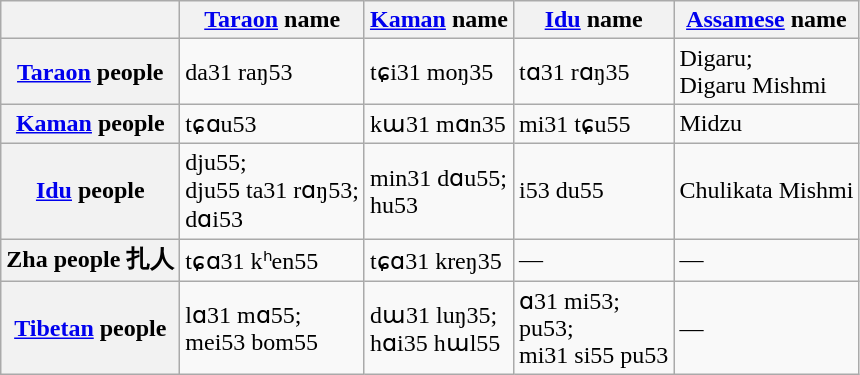<table class="wikitable">
<tr>
<th></th>
<th c=01><a href='#'>Taraon</a> name</th>
<th c=02><a href='#'>Kaman</a> name</th>
<th c=03><a href='#'>Idu</a> name</th>
<th c=04><a href='#'>Assamese</a> name</th>
</tr>
<tr>
<th><a href='#'>Taraon</a> people</th>
<td c=01>da31 raŋ53</td>
<td c=02>tɕi31 moŋ35</td>
<td c=03>tɑ31 rɑŋ35</td>
<td c=04>Digaru; <br>Digaru Mishmi</td>
</tr>
<tr>
<th><a href='#'>Kaman</a> people</th>
<td c=01>tɕɑu53</td>
<td c=02>kɯ31 mɑn35</td>
<td c=03>mi31 tɕu55</td>
<td c=04>Midzu</td>
</tr>
<tr>
<th><a href='#'>Idu</a> people</th>
<td c=01>dju55; <br>dju55 ta31 rɑŋ53; <br>dɑi53</td>
<td c=02>min31 dɑu55; <br>hu53</td>
<td c=03>i53 du55</td>
<td c=04>Chulikata Mishmi</td>
</tr>
<tr>
<th>Zha people 扎人</th>
<td c=01>tɕɑ31 kʰen55</td>
<td c=02>tɕɑ31 kreŋ35</td>
<td c=03>—</td>
<td c=04>—</td>
</tr>
<tr>
<th><a href='#'>Tibetan</a> people</th>
<td c=01>lɑ31 mɑ55; <br>mei53 bom55</td>
<td c=02>dɯ31 luŋ35; <br>hɑi35 hɯl55</td>
<td c=03>ɑ31 mi53; <br>pu53; <br>mi31 si55 pu53</td>
<td c=04>—</td>
</tr>
</table>
